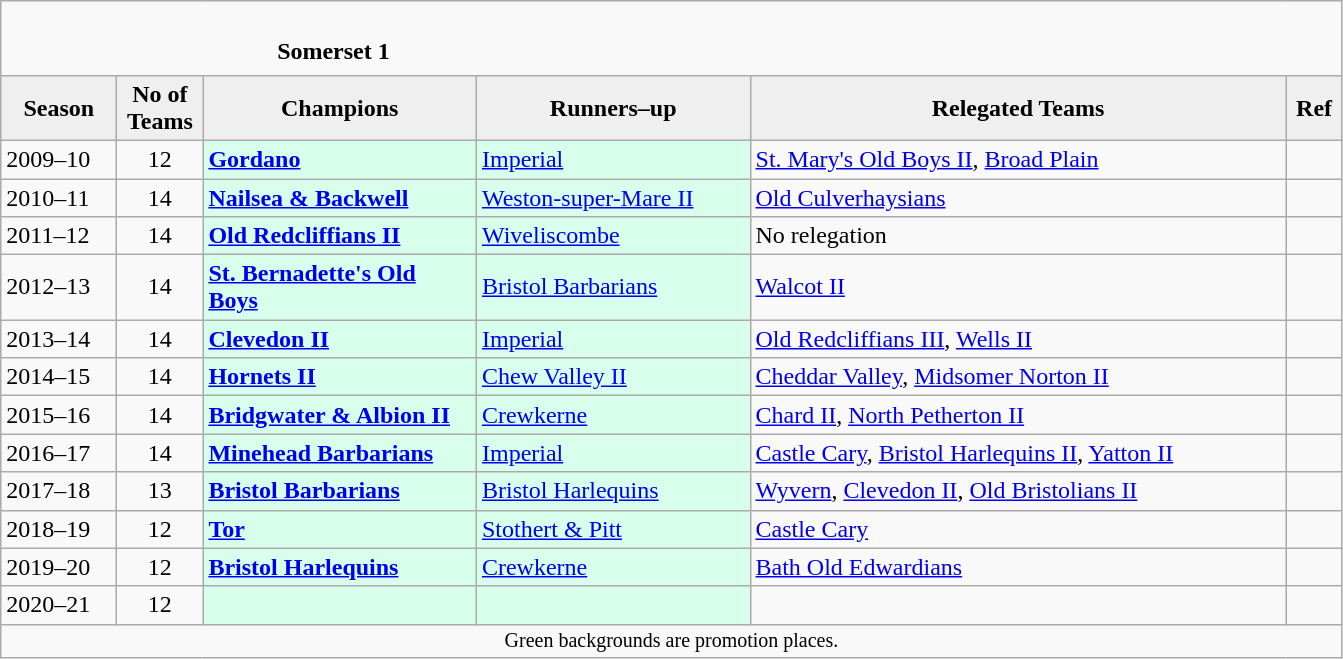<table class="wikitable" style="text-align: left;">
<tr>
<td colspan="11" cellpadding="0" cellspacing="0"><br><table border="0" style="width:100%;" cellpadding="0" cellspacing="0">
<tr>
<td style="width:20%; border:0;"></td>
<td style="border:0;"><strong>Somerset 1</strong></td>
<td style="width:20%; border:0;"></td>
</tr>
</table>
</td>
</tr>
<tr>
<th style="background:#efefef; width:70px;">Season</th>
<th style="background:#efefef; width:50px;">No of Teams</th>
<th style="background:#efefef; width:175px;">Champions</th>
<th style="background:#efefef; width:175px;">Runners–up</th>
<th style="background:#efefef; width:350px;">Relegated Teams</th>
<th style="background:#efefef; width:30px;">Ref</th>
</tr>
<tr align=left>
<td>2009–10</td>
<td style="text-align: center;">12</td>
<td style="background:#d8ffeb;"><strong><a href='#'>Gordano</a></strong></td>
<td style="background:#d8ffeb;"><a href='#'>Imperial</a></td>
<td><a href='#'>St. Mary's Old Boys II</a>, <a href='#'>Broad Plain</a></td>
<td></td>
</tr>
<tr>
<td>2010–11</td>
<td style="text-align: center;">14</td>
<td style="background:#d8ffeb;"><strong><a href='#'>Nailsea & Backwell</a></strong></td>
<td style="background:#d8ffeb;"><a href='#'>Weston-super-Mare II</a></td>
<td><a href='#'>Old Culverhaysians</a></td>
<td></td>
</tr>
<tr>
<td>2011–12</td>
<td style="text-align: center;">14</td>
<td style="background:#d8ffeb;"><strong><a href='#'>Old Redcliffians II</a></strong></td>
<td style="background:#d8ffeb;"><a href='#'>Wiveliscombe</a></td>
<td>No relegation</td>
<td></td>
</tr>
<tr>
<td>2012–13</td>
<td style="text-align: center;">14</td>
<td style="background:#d8ffeb;"><strong><a href='#'>St. Bernadette's Old Boys</a></strong></td>
<td style="background:#d8ffeb;"><a href='#'>Bristol Barbarians</a></td>
<td><a href='#'>Walcot II</a></td>
<td></td>
</tr>
<tr>
<td>2013–14</td>
<td style="text-align: center;">14</td>
<td style="background:#d8ffeb;"><strong><a href='#'>Clevedon II</a></strong></td>
<td style="background:#d8ffeb;"><a href='#'>Imperial</a></td>
<td><a href='#'>Old Redcliffians III</a>, <a href='#'>Wells II</a></td>
<td></td>
</tr>
<tr>
<td>2014–15</td>
<td style="text-align: center;">14</td>
<td style="background:#d8ffeb;"><strong><a href='#'>Hornets II</a></strong></td>
<td style="background:#d8ffeb;"><a href='#'>Chew Valley II</a></td>
<td><a href='#'>Cheddar Valley</a>, <a href='#'>Midsomer Norton II</a></td>
<td></td>
</tr>
<tr>
<td>2015–16</td>
<td style="text-align: center;">14</td>
<td style="background:#d8ffeb;"><strong><a href='#'>Bridgwater & Albion II</a></strong></td>
<td style="background:#d8ffeb;"><a href='#'>Crewkerne</a></td>
<td><a href='#'>Chard II</a>, <a href='#'>North Petherton II</a></td>
<td></td>
</tr>
<tr>
<td>2016–17</td>
<td style="text-align: center;">14</td>
<td style="background:#d8ffeb;"><strong><a href='#'>Minehead Barbarians</a></strong></td>
<td style="background:#d8ffeb;"><a href='#'>Imperial</a></td>
<td><a href='#'>Castle Cary</a>, <a href='#'>Bristol Harlequins II</a>, <a href='#'>Yatton II</a></td>
<td></td>
</tr>
<tr>
<td>2017–18</td>
<td style="text-align: center;">13</td>
<td style="background:#d8ffeb;"><strong><a href='#'>Bristol Barbarians</a></strong></td>
<td style="background:#d8ffeb;"><a href='#'>Bristol Harlequins</a></td>
<td><a href='#'>Wyvern</a>, <a href='#'>Clevedon II</a>, <a href='#'>Old Bristolians II</a></td>
<td></td>
</tr>
<tr>
<td>2018–19</td>
<td style="text-align: center;">12</td>
<td style="background:#d8ffeb;"><strong><a href='#'>Tor</a></strong></td>
<td style="background:#d8ffeb;"><a href='#'>Stothert & Pitt</a></td>
<td><a href='#'>Castle Cary</a></td>
<td></td>
</tr>
<tr>
<td>2019–20</td>
<td style="text-align: center;">12</td>
<td style="background:#d8ffeb;"><strong><a href='#'>Bristol Harlequins</a></strong></td>
<td style="background:#d8ffeb;"><a href='#'>Crewkerne</a></td>
<td><a href='#'>Bath Old Edwardians</a></td>
<td></td>
</tr>
<tr>
<td>2020–21</td>
<td style="text-align: center;">12</td>
<td style="background:#d8ffeb;"></td>
<td style="background:#d8ffeb;"></td>
<td></td>
<td></td>
</tr>
<tr>
<td colspan="15"  style="border:0; font-size:smaller; text-align:center;">Green backgrounds are promotion places.</td>
</tr>
</table>
